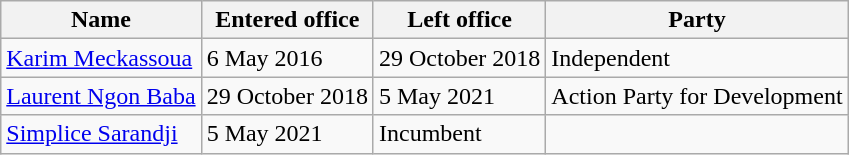<table class="wikitable">
<tr>
<th>Name</th>
<th>Entered office</th>
<th>Left office</th>
<th>Party</th>
</tr>
<tr>
<td><a href='#'>Karim Meckassoua</a></td>
<td>6 May 2016</td>
<td>29 October 2018</td>
<td> Independent</td>
</tr>
<tr>
<td><a href='#'>Laurent Ngon Baba</a></td>
<td>29 October 2018</td>
<td>5 May 2021</td>
<td>Action Party for Development</td>
</tr>
<tr>
<td><a href='#'>Simplice Sarandji</a></td>
<td>5 May 2021</td>
<td>Incumbent</td>
<td></td>
</tr>
</table>
